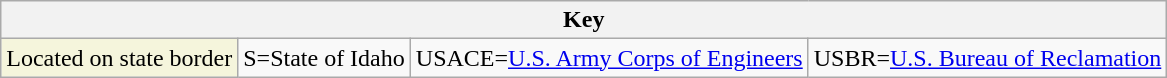<table class="wikitable" border="1">
<tr>
<th colspan=5>Key</th>
</tr>
<tr>
<td bgcolor="#F5F5DC">Located on state border</td>
<td>S=State of Idaho</td>
<td>USACE=<a href='#'>U.S. Army Corps of Engineers</a></td>
<td>USBR=<a href='#'>U.S. Bureau of Reclamation</a></td>
</tr>
</table>
